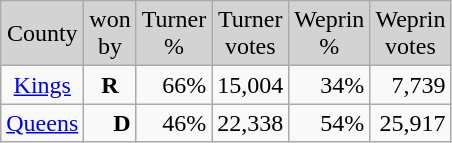<table class="wikitable sortable" style="text-align:right">
<tr bgcolor=lightgrey align=center>
<td>County</td>
<td>won<br> by</td>
<td>Turner<br> %</td>
<td>Turner<br> votes</td>
<td>Weprin<br> %</td>
<td>Weprin<br> votes</td>
</tr>
<tr>
<td align="center" ><a href='#'>Kings</a></td>
<td align="center" ><strong>R</strong></td>
<td>66%</td>
<td>15,004</td>
<td>34%</td>
<td>7,739</td>
</tr>
<tr>
<td align="center" ><a href='#'>Queens</a></td>
<td><strong>D</strong></td>
<td>46%</td>
<td>22,338</td>
<td>54%</td>
<td>25,917</td>
</tr>
</table>
